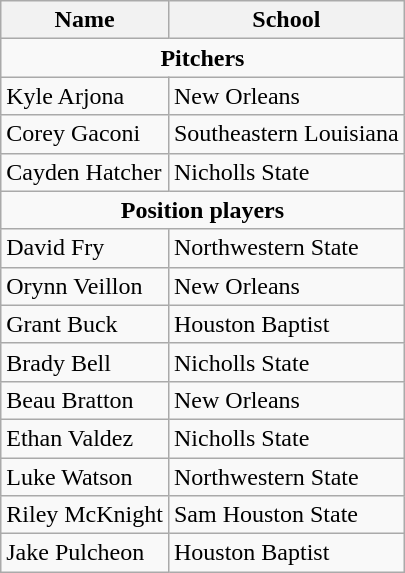<table class=wikitable>
<tr>
<th>Name</th>
<th>School</th>
</tr>
<tr>
<td colspan=2 align=center><strong>Pitchers</strong></td>
</tr>
<tr>
<td>Kyle Arjona</td>
<td>New Orleans</td>
</tr>
<tr>
<td>Corey Gaconi</td>
<td>Southeastern Louisiana</td>
</tr>
<tr>
<td>Cayden Hatcher</td>
<td>Nicholls State</td>
</tr>
<tr>
<td colspan=2 align=center><strong>Position players</strong></td>
</tr>
<tr>
<td>David Fry</td>
<td>Northwestern State</td>
</tr>
<tr>
<td>Orynn Veillon</td>
<td>New Orleans</td>
</tr>
<tr>
<td>Grant Buck</td>
<td>Houston Baptist</td>
</tr>
<tr>
<td>Brady Bell</td>
<td>Nicholls State</td>
</tr>
<tr>
<td>Beau Bratton</td>
<td>New Orleans</td>
</tr>
<tr>
<td>Ethan Valdez</td>
<td>Nicholls State</td>
</tr>
<tr>
<td>Luke Watson</td>
<td>Northwestern State</td>
</tr>
<tr>
<td>Riley McKnight</td>
<td>Sam Houston State</td>
</tr>
<tr>
<td>Jake Pulcheon</td>
<td>Houston Baptist</td>
</tr>
</table>
